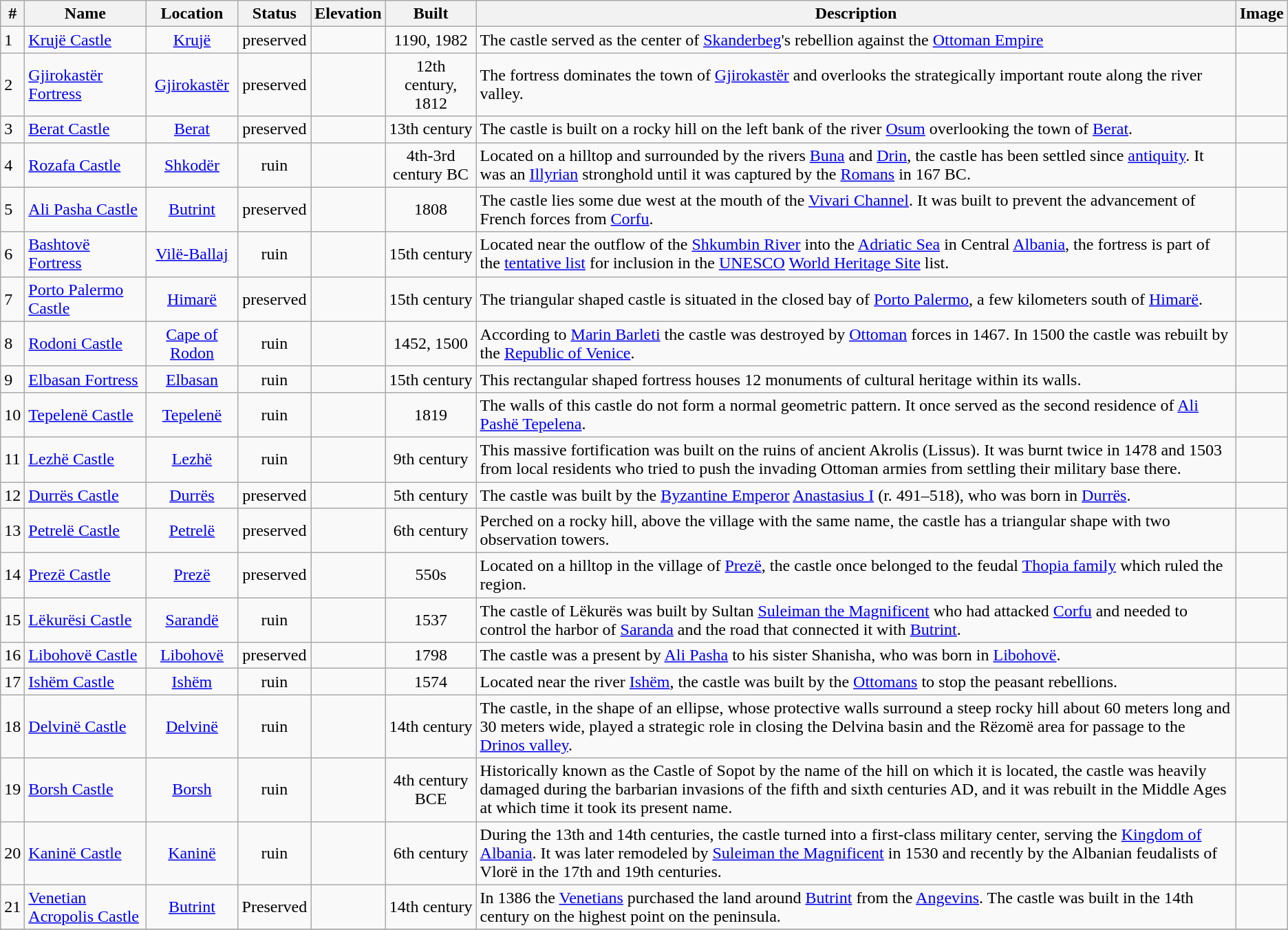<table class="wikitable sortable">
<tr>
<th>#</th>
<th>Name</th>
<th>Location</th>
<th>Status</th>
<th>Elevation</th>
<th>Built</th>
<th>Description</th>
<th>Image</th>
</tr>
<tr>
<td>1</td>
<td><a href='#'>Krujë Castle</a></td>
<td align="center"><a href='#'>Krujë</a><br><small><em></em></small></td>
<td align="center">preserved</td>
<td align="center"></td>
<td align="center">1190, 1982</td>
<td>The castle served as the center of <a href='#'>Skanderbeg</a>'s rebellion against the <a href='#'>Ottoman Empire</a></td>
<td align="center"></td>
</tr>
<tr>
<td>2</td>
<td><a href='#'>Gjirokastër Fortress</a></td>
<td align="center"><a href='#'>Gjirokastër</a><br><small><em></em></small></td>
<td align="center">preserved</td>
<td align="center"></td>
<td align="center">12th century, 1812</td>
<td>The fortress dominates the town of <a href='#'>Gjirokastër</a> and overlooks the strategically important route along the river valley.</td>
<td align="center"></td>
</tr>
<tr>
<td>3</td>
<td><a href='#'>Berat Castle</a></td>
<td align="center"><a href='#'>Berat</a><br><small><em></em></small></td>
<td align="center">preserved</td>
<td align="center"></td>
<td align="center">13th century</td>
<td>The castle is built on a rocky hill on the left bank of the river <a href='#'>Osum</a> overlooking the town of <a href='#'>Berat</a>.</td>
<td align="center"></td>
</tr>
<tr>
<td>4</td>
<td><a href='#'>Rozafa Castle</a></td>
<td align="center"><a href='#'>Shkodër</a><br><small><em></em></small></td>
<td align="center">ruin</td>
<td align="center"></td>
<td align="center">4th-3rd century BC</td>
<td>Located on a hilltop and surrounded by the rivers <a href='#'>Buna</a> and <a href='#'>Drin</a>, the castle has been settled since <a href='#'>antiquity</a>. It was an <a href='#'>Illyrian</a> stronghold until it was captured by the <a href='#'>Romans</a> in 167 BC.</td>
<td align="center"></td>
</tr>
<tr>
<td>5</td>
<td><a href='#'>Ali Pasha Castle</a></td>
<td align="center"><a href='#'>Butrint</a><br><small><em></em></small></td>
<td align="center">preserved</td>
<td align="center"></td>
<td align="center">1808</td>
<td>The castle lies some  due west at the mouth of the <a href='#'>Vivari Channel</a>. It was built to prevent the advancement of French forces from <a href='#'>Corfu</a>.</td>
<td align="center"></td>
</tr>
<tr>
<td>6</td>
<td><a href='#'>Bashtovë Fortress</a></td>
<td align="center"><a href='#'>Vilë-Ballaj</a><br><small><em></em></small></td>
<td align="center">ruin</td>
<td align="center"></td>
<td align="center">15th century</td>
<td>Located near the outflow of the <a href='#'>Shkumbin River</a> into the <a href='#'>Adriatic Sea</a> in Central <a href='#'>Albania</a>, the fortress is part of the <a href='#'>tentative list</a> for inclusion in the <a href='#'>UNESCO</a> <a href='#'>World Heritage Site</a> list.</td>
<td align="center"></td>
</tr>
<tr>
<td>7</td>
<td><a href='#'>Porto Palermo Castle</a></td>
<td align="center"><a href='#'>Himarë</a><br><small><em></em></small></td>
<td align="center">preserved</td>
<td align="center"></td>
<td align="center">15th century</td>
<td>The triangular shaped castle is situated in the closed bay of <a href='#'>Porto Palermo</a>, a few kilometers south of <a href='#'>Himarë</a>.</td>
<td align="center"></td>
</tr>
<tr>
<td>8</td>
<td><a href='#'>Rodoni Castle</a></td>
<td align="center"><a href='#'>Cape of Rodon</a><br><small><em></em></small></td>
<td align="center">ruin</td>
<td align="center"></td>
<td align="center">1452, 1500</td>
<td>According to <a href='#'>Marin Barleti</a> the castle was destroyed by <a href='#'>Ottoman</a> forces in 1467. In 1500 the castle was rebuilt by the <a href='#'>Republic of Venice</a>.</td>
<td align="center"></td>
</tr>
<tr>
<td>9</td>
<td><a href='#'>Elbasan Fortress</a></td>
<td align="center"><a href='#'>Elbasan</a><br><small><em></em></small></td>
<td align="center">ruin</td>
<td align="center"></td>
<td align="center">15th century</td>
<td>This rectangular shaped fortress houses 12 monuments of cultural heritage within its walls.</td>
<td align="center"></td>
</tr>
<tr>
<td>10</td>
<td><a href='#'>Tepelenë Castle</a></td>
<td align="center"><a href='#'>Tepelenë</a><br><small><em></em></small></td>
<td align="center">ruin</td>
<td align="center"></td>
<td align="center">1819</td>
<td>The walls of this castle do not form a normal geometric pattern. It once served as the second residence of <a href='#'>Ali Pashë Tepelena</a>.</td>
<td align="center"></td>
</tr>
<tr>
<td>11</td>
<td><a href='#'>Lezhë Castle</a></td>
<td align="center"><a href='#'>Lezhë</a><br><small><em></em></small></td>
<td align="center">ruin</td>
<td align="center"></td>
<td align="center">9th century</td>
<td>This massive fortification was built on the ruins of ancient Akrolis (Lissus). It was burnt twice in 1478 and 1503 from local residents who tried to push the invading Ottoman armies from settling their military base there.</td>
<td align="center"></td>
</tr>
<tr>
<td>12</td>
<td><a href='#'>Durrës Castle</a></td>
<td align="center"><a href='#'>Durrës</a><br><small><em></em></small></td>
<td align="center">preserved</td>
<td align="center"></td>
<td align="center">5th century</td>
<td>The castle was built by the <a href='#'>Byzantine Emperor</a> <a href='#'>Anastasius I</a> (r. 491–518), who was born in <a href='#'>Durrës</a>.</td>
<td align="center"></td>
</tr>
<tr>
<td>13</td>
<td><a href='#'>Petrelë Castle</a></td>
<td align="center"><a href='#'>Petrelë</a><br><small><em></em></small></td>
<td align="center">preserved</td>
<td align="center"></td>
<td align="center">6th century</td>
<td>Perched on a rocky hill, above the village with the same name, the castle has a triangular shape with two observation towers.</td>
<td align="center"></td>
</tr>
<tr>
<td>14</td>
<td><a href='#'>Prezë Castle</a></td>
<td align="center"><a href='#'>Prezë</a><br><small><em></em></small></td>
<td align="center">preserved</td>
<td align="center"></td>
<td align="center">550s</td>
<td>Located on a hilltop in the village of <a href='#'>Prezë</a>, the castle once belonged to the feudal <a href='#'>Thopia family</a> which ruled the region.</td>
<td align="center"></td>
</tr>
<tr>
<td>15</td>
<td><a href='#'>Lëkurësi Castle</a></td>
<td align="center"><a href='#'>Sarandë</a><br><small><em></em></small></td>
<td align="center">ruin</td>
<td align="center"></td>
<td align="center">1537</td>
<td>The castle of Lëkurës was built by Sultan <a href='#'>Suleiman the Magnificent</a> who had attacked <a href='#'>Corfu</a> and needed to control the harbor of <a href='#'>Saranda</a> and the road that connected it with <a href='#'>Butrint</a>.</td>
<td align="center"></td>
</tr>
<tr>
<td>16</td>
<td><a href='#'>Libohovë Castle</a></td>
<td align="center"><a href='#'>Libohovë</a><br><small><em></em></small></td>
<td align="center">preserved</td>
<td align="center"></td>
<td align="center">1798</td>
<td>The castle was a present by <a href='#'>Ali Pasha</a> to his sister Shanisha, who was born in <a href='#'>Libohovë</a>.</td>
<td align="center"></td>
</tr>
<tr>
<td>17</td>
<td><a href='#'>Ishëm Castle</a></td>
<td align="center"><a href='#'>Ishëm</a><br><small><em></em></small></td>
<td align="center">ruin</td>
<td align="center"></td>
<td align="center">1574</td>
<td>Located near the river <a href='#'>Ishëm</a>, the castle was built by the <a href='#'>Ottomans</a> to stop the peasant rebellions.</td>
<td align="center"></td>
</tr>
<tr>
<td>18</td>
<td><a href='#'>Delvinë Castle</a></td>
<td align="center"><a href='#'>Delvinë</a><br><small><em></em></small></td>
<td align="center">ruin</td>
<td align="center"></td>
<td align="center">14th century</td>
<td>The castle, in the shape of an ellipse, whose protective walls surround a steep rocky hill about 60 meters long and 30 meters wide, played a strategic role in closing the Delvina basin and the Rëzomë area for passage to the <a href='#'>Drinos valley</a>.</td>
<td align="center"></td>
</tr>
<tr>
<td>19</td>
<td><a href='#'>Borsh Castle</a></td>
<td align="center"><a href='#'>Borsh</a><br><small><em></em></small></td>
<td align="center">ruin</td>
<td align="center"></td>
<td align="center">4th century BCE</td>
<td>Historically known as the Castle of Sopot by the name of the hill on which it is located, the castle was heavily damaged during the barbarian invasions of the fifth and sixth centuries AD, and it was rebuilt in the Middle Ages at which time it took its present name.</td>
<td align="center"></td>
</tr>
<tr>
<td>20</td>
<td><a href='#'>Kaninë Castle</a></td>
<td align="center"><a href='#'>Kaninë</a><br><small><em></em></small></td>
<td align="center">ruin</td>
<td align="center"></td>
<td align="center">6th century</td>
<td>During the 13th and 14th centuries, the castle turned into a first-class military center, serving the <a href='#'>Kingdom of Albania</a>. It was later remodeled by <a href='#'>Suleiman the Magnificent</a> in 1530 and recently by the Albanian feudalists of Vlorë in the 17th and 19th centuries.</td>
<td align="center"></td>
</tr>
<tr>
<td>21</td>
<td><a href='#'>Venetian Acropolis Castle</a></td>
<td align="center"><a href='#'>Butrint</a><br><small><em></em></small></td>
<td align="center">Preserved</td>
<td align="center"></td>
<td align="center">14th century</td>
<td>In 1386 the <a href='#'>Venetians</a> purchased the land around <a href='#'>Butrint</a> from the <a href='#'>Angevins</a>. The castle was built in the 14th century on the highest point on the peninsula.</td>
<td align="center"></td>
</tr>
<tr>
</tr>
</table>
